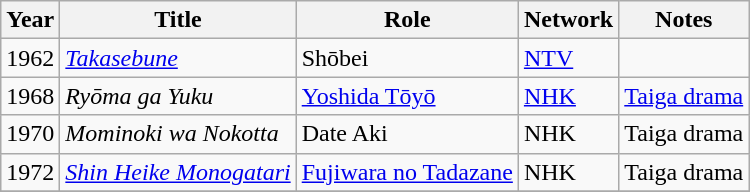<table class="wikitable sortable">
<tr>
<th>Year</th>
<th>Title</th>
<th>Role</th>
<th>Network</th>
<th>Notes</th>
</tr>
<tr>
<td>1962</td>
<td><em><a href='#'>Takasebune</a></em></td>
<td>Shōbei</td>
<td><a href='#'>NTV</a></td>
<td></td>
</tr>
<tr>
<td>1968</td>
<td><em>Ryōma ga Yuku</em></td>
<td><a href='#'>Yoshida Tōyō</a></td>
<td><a href='#'>NHK</a></td>
<td><a href='#'>Taiga drama</a></td>
</tr>
<tr>
<td>1970</td>
<td><em>Mominoki wa Nokotta</em></td>
<td>Date Aki</td>
<td>NHK</td>
<td>Taiga drama</td>
</tr>
<tr>
<td>1972</td>
<td><em><a href='#'>Shin Heike Monogatari</a></em></td>
<td><a href='#'>Fujiwara no Tadazane</a></td>
<td>NHK</td>
<td>Taiga drama</td>
</tr>
<tr>
</tr>
</table>
